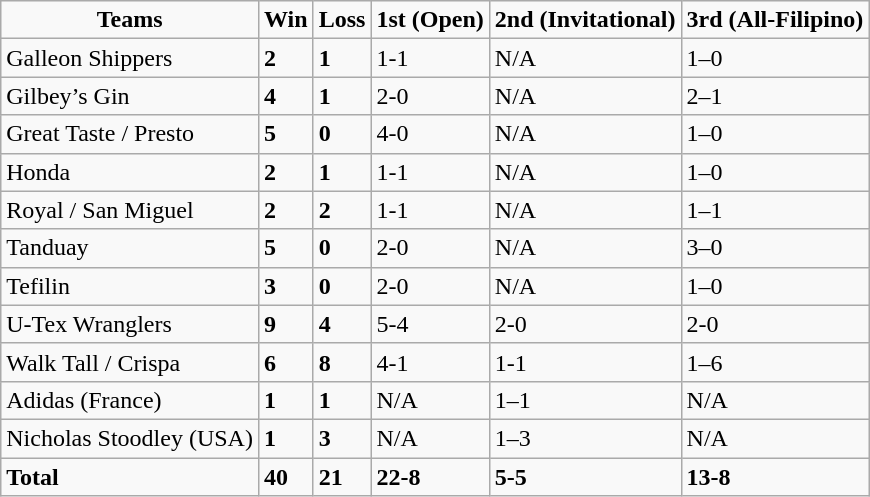<table class=wikitable sortable>
<tr align=center>
<td><strong>Teams</strong></td>
<td><strong>Win</strong></td>
<td><strong>Loss</strong></td>
<td><strong>1st (Open)</strong></td>
<td><strong>2nd (Invitational)</strong></td>
<td><strong>3rd (All-Filipino)</strong></td>
</tr>
<tr>
<td>Galleon Shippers</td>
<td><strong>2</strong></td>
<td><strong>1</strong></td>
<td>1-1</td>
<td>N/A</td>
<td>1–0</td>
</tr>
<tr>
<td>Gilbey’s Gin</td>
<td><strong>4</strong></td>
<td><strong>1</strong></td>
<td>2-0</td>
<td>N/A</td>
<td>2–1</td>
</tr>
<tr>
<td>Great Taste / Presto</td>
<td><strong>5</strong></td>
<td><strong>0</strong></td>
<td>4-0</td>
<td>N/A</td>
<td>1–0</td>
</tr>
<tr>
<td>Honda</td>
<td><strong>2</strong></td>
<td><strong>1</strong></td>
<td>1-1</td>
<td>N/A</td>
<td>1–0</td>
</tr>
<tr>
<td>Royal / San Miguel</td>
<td><strong>2</strong></td>
<td><strong>2</strong></td>
<td>1-1</td>
<td>N/A</td>
<td>1–1</td>
</tr>
<tr>
<td>Tanduay</td>
<td><strong>5</strong></td>
<td><strong>0</strong></td>
<td>2-0</td>
<td>N/A</td>
<td>3–0</td>
</tr>
<tr>
<td>Tefilin</td>
<td><strong>3</strong></td>
<td><strong>0</strong></td>
<td>2-0</td>
<td>N/A</td>
<td>1–0</td>
</tr>
<tr>
<td>U-Tex Wranglers</td>
<td><strong>9</strong></td>
<td><strong>4</strong></td>
<td>5-4</td>
<td>2-0</td>
<td>2-0</td>
</tr>
<tr>
<td>Walk Tall / Crispa</td>
<td><strong>6</strong></td>
<td><strong>8</strong></td>
<td>4-1</td>
<td>1-1</td>
<td>1–6</td>
</tr>
<tr>
<td>Adidas (France)</td>
<td><strong>1</strong></td>
<td><strong>1</strong></td>
<td>N/A</td>
<td>1–1</td>
<td>N/A</td>
</tr>
<tr>
<td>Nicholas Stoodley (USA)</td>
<td><strong>1</strong></td>
<td><strong>3</strong></td>
<td>N/A</td>
<td>1–3</td>
<td>N/A</td>
</tr>
<tr>
<td><strong>Total</strong></td>
<td><strong>40</strong></td>
<td><strong>21</strong></td>
<td><strong>22-8</strong></td>
<td><strong>5-5</strong></td>
<td><strong>13-8</strong></td>
</tr>
</table>
